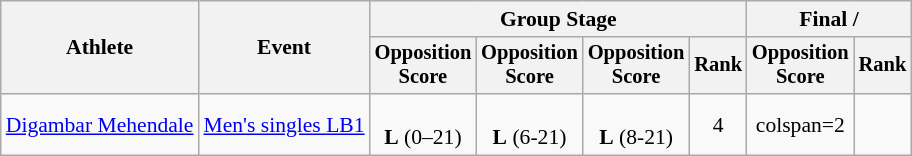<table class="wikitable" style="font-size:90%; text-align:center">
<tr>
<th rowspan=2>Athlete</th>
<th rowspan=2>Event</th>
<th colspan=4>Group Stage</th>
<th colspan=2>Final / </th>
</tr>
<tr style="font-size:95%">
<th>Opposition<br>Score</th>
<th>Opposition<br>Score</th>
<th>Opposition<br>Score</th>
<th>Rank</th>
<th>Opposition<br>Score</th>
<th>Rank</th>
</tr>
<tr>
<td align=left><a href='#'>Digambar Mehendale</a></td>
<td align=left><a href='#'>Men's singles LB1</a></td>
<td> <br> <strong>L</strong> (0–21)</td>
<td> <br> <strong>L</strong> (6-21)</td>
<td> <br> <strong>L</strong> (8-21)</td>
<td>4</td>
<td>colspan=2 </td>
</tr>
</table>
